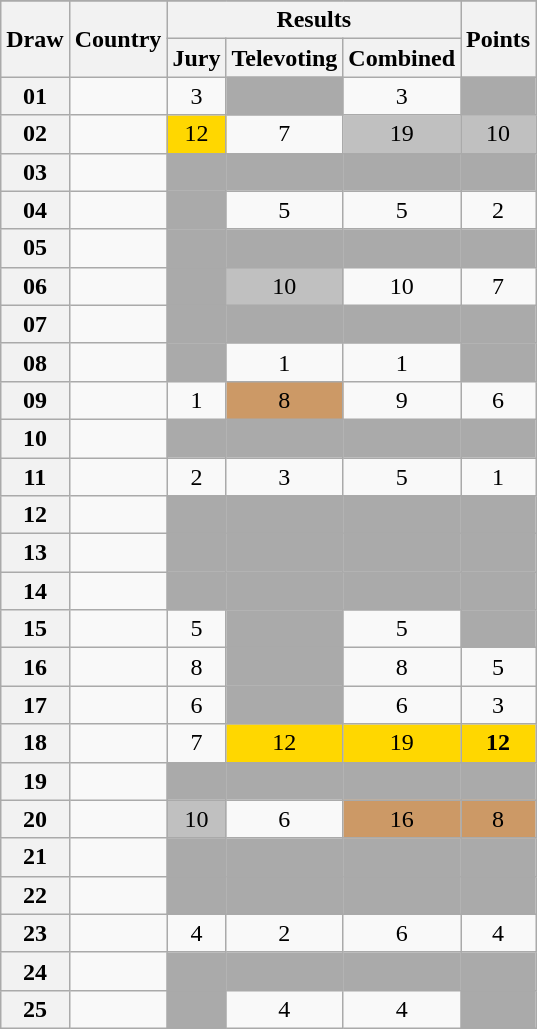<table class="sortable wikitable collapsible plainrowheaders" style="text-align:center;">
<tr>
</tr>
<tr>
<th scope="col" rowspan="2">Draw</th>
<th scope="col" rowspan="2">Country</th>
<th scope="col" colspan="3">Results</th>
<th scope="col" rowspan="2">Points</th>
</tr>
<tr>
<th scope="col">Jury</th>
<th scope="col">Televoting</th>
<th scope="col">Combined</th>
</tr>
<tr>
<th scope="row" style="text-align:center;">01</th>
<td style="text-align:left;"></td>
<td>3</td>
<td style="background:#AAAAAA;"></td>
<td>3</td>
<td style="background:#AAAAAA;"></td>
</tr>
<tr>
<th scope="row" style="text-align:center;">02</th>
<td style="text-align:left;"></td>
<td style="background:gold;">12</td>
<td>7</td>
<td style="background:silver;">19</td>
<td style="background:silver;">10</td>
</tr>
<tr class="sortbottom">
<th scope="row" style="text-align:center;">03</th>
<td style="text-align:left;"></td>
<td style="background:#AAAAAA;"></td>
<td style="background:#AAAAAA;"></td>
<td style="background:#AAAAAA;"></td>
<td style="background:#AAAAAA;"></td>
</tr>
<tr>
<th scope="row" style="text-align:center;">04</th>
<td style="text-align:left;"></td>
<td style="background:#AAAAAA;"></td>
<td>5</td>
<td>5</td>
<td>2</td>
</tr>
<tr>
<th scope="row" style="text-align:center;">05</th>
<td style="text-align:left;"></td>
<td style="background:#AAAAAA;"></td>
<td style="background:#AAAAAA;"></td>
<td style="background:#AAAAAA;"></td>
<td style="background:#AAAAAA;"></td>
</tr>
<tr>
<th scope="row" style="text-align:center;">06</th>
<td style="text-align:left;"></td>
<td style="background:#AAAAAA;"></td>
<td style="background:silver;">10</td>
<td>10</td>
<td>7</td>
</tr>
<tr>
<th scope="row" style="text-align:center;">07</th>
<td style="text-align:left;"></td>
<td style="background:#AAAAAA;"></td>
<td style="background:#AAAAAA;"></td>
<td style="background:#AAAAAA;"></td>
<td style="background:#AAAAAA;"></td>
</tr>
<tr>
<th scope="row" style="text-align:center;">08</th>
<td style="text-align:left;"></td>
<td style="background:#AAAAAA;"></td>
<td>1</td>
<td>1</td>
<td style="background:#AAAAAA;"></td>
</tr>
<tr>
<th scope="row" style="text-align:center;">09</th>
<td style="text-align:left;"></td>
<td>1</td>
<td style="background:#CC9966;">8</td>
<td>9</td>
<td>6</td>
</tr>
<tr>
<th scope="row" style="text-align:center;">10</th>
<td style="text-align:left;"></td>
<td style="background:#AAAAAA;"></td>
<td style="background:#AAAAAA;"></td>
<td style="background:#AAAAAA;"></td>
<td style="background:#AAAAAA;"></td>
</tr>
<tr>
<th scope="row" style="text-align:center;">11</th>
<td style="text-align:left;"></td>
<td>2</td>
<td>3</td>
<td>5</td>
<td>1</td>
</tr>
<tr>
<th scope="row" style="text-align:center;">12</th>
<td style="text-align:left;"></td>
<td style="background:#AAAAAA;"></td>
<td style="background:#AAAAAA;"></td>
<td style="background:#AAAAAA;"></td>
<td style="background:#AAAAAA;"></td>
</tr>
<tr>
<th scope="row" style="text-align:center;">13</th>
<td style="text-align:left;"></td>
<td style="background:#AAAAAA;"></td>
<td style="background:#AAAAAA;"></td>
<td style="background:#AAAAAA;"></td>
<td style="background:#AAAAAA;"></td>
</tr>
<tr>
<th scope="row" style="text-align:center;">14</th>
<td style="text-align:left;"></td>
<td style="background:#AAAAAA;"></td>
<td style="background:#AAAAAA;"></td>
<td style="background:#AAAAAA;"></td>
<td style="background:#AAAAAA;"></td>
</tr>
<tr>
<th scope="row" style="text-align:center;">15</th>
<td style="text-align:left;"></td>
<td>5</td>
<td style="background:#AAAAAA;"></td>
<td>5</td>
<td style="background:#AAAAAA;"></td>
</tr>
<tr>
<th scope="row" style="text-align:center;">16</th>
<td style="text-align:left;"></td>
<td>8</td>
<td style="background:#AAAAAA;"></td>
<td>8</td>
<td>5</td>
</tr>
<tr>
<th scope="row" style="text-align:center;">17</th>
<td style="text-align:left;"></td>
<td>6</td>
<td style="background:#AAAAAA;"></td>
<td>6</td>
<td>3</td>
</tr>
<tr>
<th scope="row" style="text-align:center;">18</th>
<td style="text-align:left;"></td>
<td>7</td>
<td style="background:gold;">12</td>
<td style="background:gold;">19</td>
<td style="background:gold;"><strong>12</strong></td>
</tr>
<tr>
<th scope="row" style="text-align:center;">19</th>
<td style="text-align:left;"></td>
<td style="background:#AAAAAA;"></td>
<td style="background:#AAAAAA;"></td>
<td style="background:#AAAAAA;"></td>
<td style="background:#AAAAAA;"></td>
</tr>
<tr>
<th scope="row" style="text-align:center;">20</th>
<td style="text-align:left;"></td>
<td style="background:silver;">10</td>
<td>6</td>
<td style="background:#CC9966;">16</td>
<td style="background:#CC9966;">8</td>
</tr>
<tr>
<th scope="row" style="text-align:center;">21</th>
<td style="text-align:left;"></td>
<td style="background:#AAAAAA;"></td>
<td style="background:#AAAAAA;"></td>
<td style="background:#AAAAAA;"></td>
<td style="background:#AAAAAA;"></td>
</tr>
<tr>
<th scope="row" style="text-align:center;">22</th>
<td style="text-align:left;"></td>
<td style="background:#AAAAAA;"></td>
<td style="background:#AAAAAA;"></td>
<td style="background:#AAAAAA;"></td>
<td style="background:#AAAAAA;"></td>
</tr>
<tr>
<th scope="row" style="text-align:center;">23</th>
<td style="text-align:left;"></td>
<td>4</td>
<td>2</td>
<td>6</td>
<td>4</td>
</tr>
<tr>
<th scope="row" style="text-align:center;">24</th>
<td style="text-align:left;"></td>
<td style="background:#AAAAAA;"></td>
<td style="background:#AAAAAA;"></td>
<td style="background:#AAAAAA;"></td>
<td style="background:#AAAAAA;"></td>
</tr>
<tr>
<th scope="row" style="text-align:center;">25</th>
<td style="text-align:left;"></td>
<td style="background:#AAAAAA;"></td>
<td>4</td>
<td>4</td>
<td style="background:#AAAAAA;"></td>
</tr>
</table>
